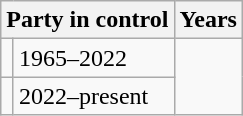<table class="wikitable">
<tr>
<th colspan=2>Party in control</th>
<th>Years</th>
</tr>
<tr>
<td></td>
<td>1965–2022</td>
</tr>
<tr>
<td></td>
<td>2022–present</td>
</tr>
</table>
